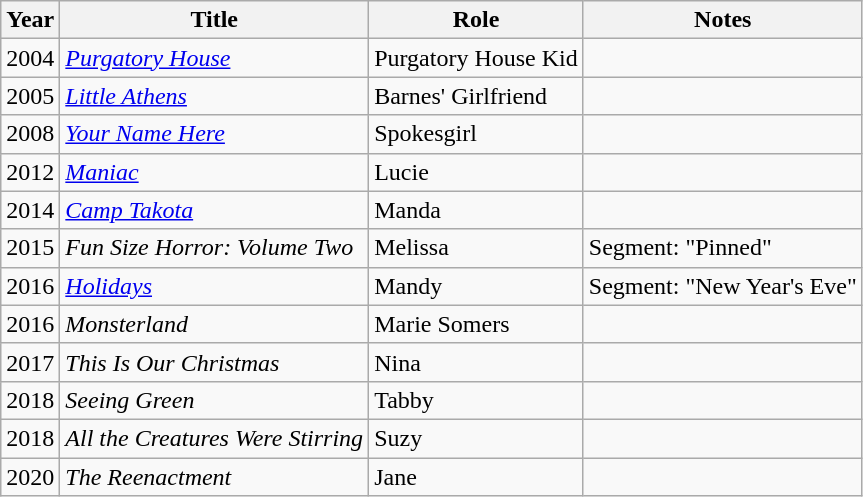<table class="wikitable sortable">
<tr>
<th>Year</th>
<th>Title</th>
<th>Role</th>
<th class="unsortable">Notes</th>
</tr>
<tr>
<td>2004</td>
<td><em><a href='#'>Purgatory House</a></em></td>
<td>Purgatory House Kid</td>
<td></td>
</tr>
<tr>
<td>2005</td>
<td><em><a href='#'>Little Athens</a></em></td>
<td>Barnes' Girlfriend</td>
<td></td>
</tr>
<tr>
<td>2008</td>
<td><em><a href='#'>Your Name Here</a></em></td>
<td>Spokesgirl</td>
<td></td>
</tr>
<tr>
<td>2012</td>
<td><em><a href='#'>Maniac</a></em></td>
<td>Lucie</td>
<td></td>
</tr>
<tr>
<td>2014</td>
<td><em><a href='#'>Camp Takota</a></em></td>
<td>Manda</td>
<td></td>
</tr>
<tr>
<td>2015</td>
<td><em>Fun Size Horror: Volume Two</em></td>
<td>Melissa</td>
<td>Segment: "Pinned"</td>
</tr>
<tr>
<td>2016</td>
<td><em><a href='#'>Holidays</a></em></td>
<td>Mandy</td>
<td>Segment: "New Year's Eve"</td>
</tr>
<tr>
<td>2016</td>
<td><em>Monsterland</em></td>
<td>Marie Somers</td>
<td></td>
</tr>
<tr>
<td>2017</td>
<td><em>This Is Our Christmas</em></td>
<td>Nina</td>
<td></td>
</tr>
<tr>
<td>2018</td>
<td><em>Seeing Green</em></td>
<td>Tabby</td>
<td></td>
</tr>
<tr>
<td>2018</td>
<td><em>All the Creatures Were Stirring</em></td>
<td>Suzy</td>
<td></td>
</tr>
<tr>
<td>2020</td>
<td><em>The Reenactment</em></td>
<td>Jane</td>
<td></td>
</tr>
</table>
